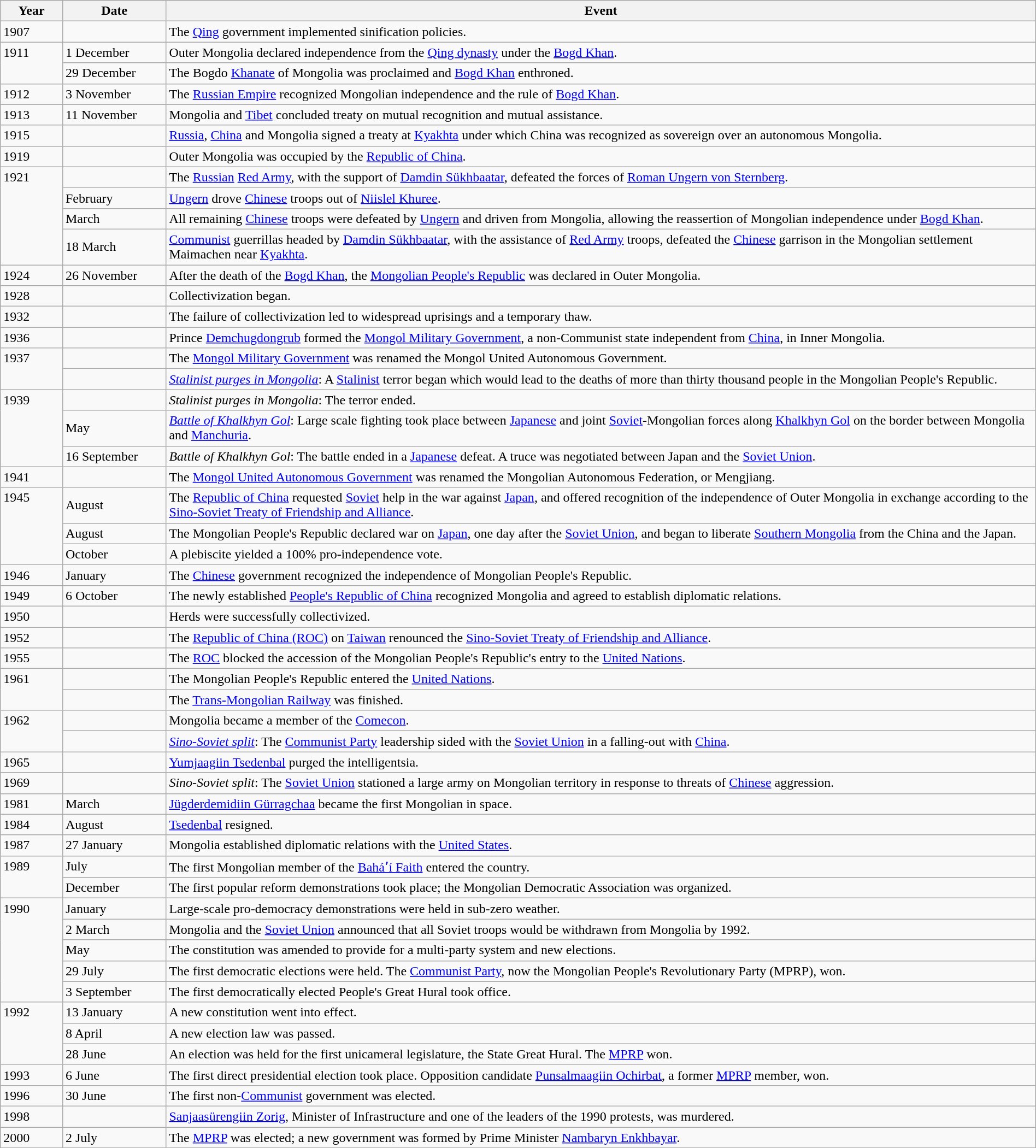<table class="wikitable" width="100%">
<tr>
<th style="width:6%">Year</th>
<th style="width:10%">Date</th>
<th>Event</th>
</tr>
<tr>
<td>1907</td>
<td></td>
<td>The <a href='#'>Qing</a> government implemented sinification policies.</td>
</tr>
<tr>
<td rowspan="2" valign="top">1911</td>
<td>1 December</td>
<td>Outer Mongolia declared independence from the <a href='#'>Qing dynasty</a> under the <a href='#'>Bogd Khan</a>.</td>
</tr>
<tr>
<td>29 December</td>
<td>The Bogdo <a href='#'>Khanate</a> of Mongolia was proclaimed and <a href='#'>Bogd Khan</a> enthroned.</td>
</tr>
<tr>
<td>1912</td>
<td>3 November</td>
<td>The <a href='#'>Russian Empire</a> recognized Mongolian independence and the rule of <a href='#'>Bogd Khan</a>.</td>
</tr>
<tr>
<td>1913</td>
<td>11 November</td>
<td>Mongolia and <a href='#'>Tibet</a> concluded treaty on mutual recognition and mutual assistance.</td>
</tr>
<tr>
<td>1915</td>
<td></td>
<td><a href='#'>Russia</a>, <a href='#'>China</a> and Mongolia signed a treaty at <a href='#'>Kyakhta</a> under which China was recognized as sovereign over an autonomous Mongolia.</td>
</tr>
<tr>
<td>1919</td>
<td></td>
<td>Outer Mongolia was occupied by the <a href='#'>Republic of China</a>.</td>
</tr>
<tr>
<td rowspan="4" valign="top">1921</td>
<td></td>
<td>The <a href='#'>Russian</a> <a href='#'>Red Army</a>, with the support of <a href='#'>Damdin Sükhbaatar</a>, defeated the forces of <a href='#'>Roman Ungern von Sternberg</a>.</td>
</tr>
<tr>
<td>February</td>
<td><a href='#'>Ungern</a> drove <a href='#'>Chinese</a> troops out of <a href='#'>Niislel Khuree</a>.</td>
</tr>
<tr>
<td>March</td>
<td>All remaining <a href='#'>Chinese</a> troops were defeated by <a href='#'>Ungern</a> and driven from Mongolia, allowing the reassertion of Mongolian independence under <a href='#'>Bogd Khan</a>.</td>
</tr>
<tr>
<td>18 March</td>
<td><a href='#'>Communist</a> guerrillas headed by <a href='#'>Damdin Sükhbaatar</a>, with the assistance of <a href='#'>Red Army</a> troops, defeated the <a href='#'>Chinese</a> garrison in the Mongolian settlement Maimachen near <a href='#'>Kyakhta</a>.</td>
</tr>
<tr>
<td>1924</td>
<td>26 November</td>
<td>After the death of the <a href='#'>Bogd Khan</a>, the <a href='#'>Mongolian People's Republic</a> was declared in Outer Mongolia.</td>
</tr>
<tr>
<td>1928</td>
<td></td>
<td>Collectivization began.</td>
</tr>
<tr>
<td>1932</td>
<td></td>
<td>The failure of collectivization led to widespread uprisings and a temporary thaw.</td>
</tr>
<tr>
<td>1936</td>
<td></td>
<td>Prince <a href='#'>Demchugdongrub</a> formed the <a href='#'>Mongol Military Government</a>, a non-Communist state independent from <a href='#'>China</a>, in Inner Mongolia.</td>
</tr>
<tr>
<td rowspan="2" valign="top">1937</td>
<td></td>
<td>The <a href='#'>Mongol Military Government</a> was renamed the Mongol United Autonomous Government.</td>
</tr>
<tr>
<td></td>
<td><em><a href='#'>Stalinist purges in Mongolia</a></em>: A <a href='#'>Stalinist</a> terror began which would lead to the deaths of more than thirty thousand people in the Mongolian People's Republic.</td>
</tr>
<tr>
<td rowspan="3" valign="top">1939</td>
<td></td>
<td><em>Stalinist purges in Mongolia</em>: The terror ended.</td>
</tr>
<tr>
<td>May</td>
<td><em><a href='#'>Battle of Khalkhyn Gol</a></em>: Large scale fighting took place between <a href='#'>Japanese</a> and joint <a href='#'>Soviet</a>-Mongolian forces along <a href='#'>Khalkhyn Gol</a> on the border between Mongolia and <a href='#'>Manchuria</a>.</td>
</tr>
<tr>
<td>16 September</td>
<td><em>Battle of Khalkhyn Gol</em>:  The battle ended in a <a href='#'>Japanese</a> defeat.  A truce was negotiated between Japan and the <a href='#'>Soviet Union</a>.</td>
</tr>
<tr>
<td>1941</td>
<td></td>
<td>The <a href='#'>Mongol United Autonomous Government</a> was renamed the Mongolian Autonomous Federation, or Mengjiang.</td>
</tr>
<tr>
<td rowspan="3" valign="top">1945</td>
<td>August</td>
<td>The <a href='#'>Republic of China</a> requested <a href='#'>Soviet</a> help in the war against <a href='#'>Japan</a>, and offered recognition of the independence of Outer Mongolia in exchange according to the <a href='#'>Sino-Soviet Treaty of Friendship and Alliance</a>.</td>
</tr>
<tr>
<td>August</td>
<td>The Mongolian People's Republic declared war on <a href='#'>Japan</a>, one day after the <a href='#'>Soviet Union</a>, and began to liberate <a href='#'>Southern Mongolia</a> from the China and the Japan.</td>
</tr>
<tr>
<td>October</td>
<td>A plebiscite yielded a 100% pro-independence vote.</td>
</tr>
<tr>
<td>1946</td>
<td>January</td>
<td>The <a href='#'>Chinese</a> government recognized the independence of Mongolian People's Republic.</td>
</tr>
<tr>
<td>1949</td>
<td>6 October</td>
<td>The newly established <a href='#'>People's Republic of China</a> recognized Mongolia and agreed to establish diplomatic relations.</td>
</tr>
<tr>
<td>1950</td>
<td></td>
<td>Herds were successfully collectivized.</td>
</tr>
<tr>
<td>1952</td>
<td></td>
<td>The <a href='#'>Republic of China (ROC)</a> on <a href='#'>Taiwan</a> renounced the <a href='#'>Sino-Soviet Treaty of Friendship and Alliance</a>.</td>
</tr>
<tr>
<td>1955</td>
<td></td>
<td>The <a href='#'>ROC</a> blocked the accession of the Mongolian People's Republic's entry to the <a href='#'>United Nations</a>.</td>
</tr>
<tr>
<td rowspan="2" valign="top">1961</td>
<td></td>
<td>The Mongolian People's Republic entered the <a href='#'>United Nations</a>.</td>
</tr>
<tr>
<td></td>
<td>The <a href='#'>Trans-Mongolian Railway</a> was finished.</td>
</tr>
<tr>
<td rowspan="2" valign="top">1962</td>
<td></td>
<td>Mongolia became a member of the <a href='#'>Comecon</a>.</td>
</tr>
<tr>
<td></td>
<td><em><a href='#'>Sino-Soviet split</a></em>: The <a href='#'>Communist Party</a> leadership sided with the <a href='#'>Soviet Union</a> in a falling-out with <a href='#'>China</a>.</td>
</tr>
<tr>
<td>1965</td>
<td></td>
<td><a href='#'>Yumjaagiin Tsedenbal</a> purged the intelligentsia.</td>
</tr>
<tr>
<td>1969</td>
<td></td>
<td><em>Sino-Soviet split</em>: The <a href='#'>Soviet Union</a> stationed a large army on Mongolian territory in response to threats of <a href='#'>Chinese</a> aggression.</td>
</tr>
<tr>
<td>1981</td>
<td>March</td>
<td><a href='#'>Jügderdemidiin Gürragchaa</a> became the first Mongolian in space.</td>
</tr>
<tr>
<td>1984</td>
<td>August</td>
<td><a href='#'>Tsedenbal</a> resigned.</td>
</tr>
<tr>
<td>1987</td>
<td>27 January</td>
<td>Mongolia established diplomatic relations with the <a href='#'>United States</a>.</td>
</tr>
<tr>
<td rowspan="2" valign="top">1989</td>
<td>July</td>
<td>The first Mongolian member of the <a href='#'>Baháʼí Faith</a> entered the country.</td>
</tr>
<tr>
<td>December</td>
<td>The first popular reform demonstrations took place; the Mongolian Democratic Association was organized.</td>
</tr>
<tr>
<td rowspan="5" valign="top">1990</td>
<td>January</td>
<td>Large-scale pro-democracy demonstrations were held in sub-zero weather.</td>
</tr>
<tr>
<td>2 March</td>
<td>Mongolia and the <a href='#'>Soviet Union</a> announced that all Soviet troops would be withdrawn from Mongolia by 1992.</td>
</tr>
<tr>
<td>May</td>
<td>The constitution was amended to provide for a multi-party system and new elections.</td>
</tr>
<tr>
<td>29 July</td>
<td>The first democratic elections were held. The <a href='#'>Communist Party</a>, now the Mongolian People's Revolutionary Party (MPRP), won.</td>
</tr>
<tr>
<td>3 September</td>
<td>The first democratically elected People's Great Hural took office.</td>
</tr>
<tr>
<td rowspan="3" valign="top">1992</td>
<td>13 January</td>
<td>A new constitution went into effect.</td>
</tr>
<tr>
<td>8 April</td>
<td>A new election law was passed.</td>
</tr>
<tr>
<td>28 June</td>
<td>An election was held for the first unicameral legislature, the State Great Hural. The <a href='#'>MPRP</a> won.</td>
</tr>
<tr>
<td>1993</td>
<td>6 June</td>
<td>The first direct presidential election took place. Opposition candidate <a href='#'>Punsalmaagiin Ochirbat</a>, a former <a href='#'>MPRP</a> member, won.</td>
</tr>
<tr>
<td>1996</td>
<td>30 June</td>
<td>The first non-<a href='#'>Communist</a> government was elected.</td>
</tr>
<tr>
<td>1998</td>
<td></td>
<td><a href='#'>Sanjaasürengiin Zorig</a>, Minister of Infrastructure and one of the leaders of the 1990 protests, was murdered.</td>
</tr>
<tr>
<td>2000</td>
<td>2 July</td>
<td>The <a href='#'>MPRP</a> was elected; a new government was formed by Prime Minister <a href='#'>Nambaryn Enkhbayar</a>.</td>
</tr>
</table>
